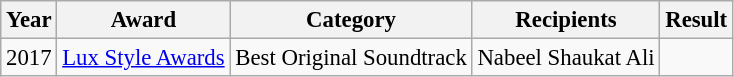<table class="wikitable plainrowheaders sortable" style="font-size: 95%;">
<tr>
<th scope="col">Year</th>
<th scope="col">Award</th>
<th scope="col">Category</th>
<th scope="col">Recipients</th>
<th scope="col">Result</th>
</tr>
<tr>
<td>2017</td>
<td rowspan="2"><a href='#'>Lux Style Awards</a></td>
<td>Best Original Soundtrack</td>
<td>Nabeel Shaukat Ali</td>
<td></td>
</tr>
</table>
